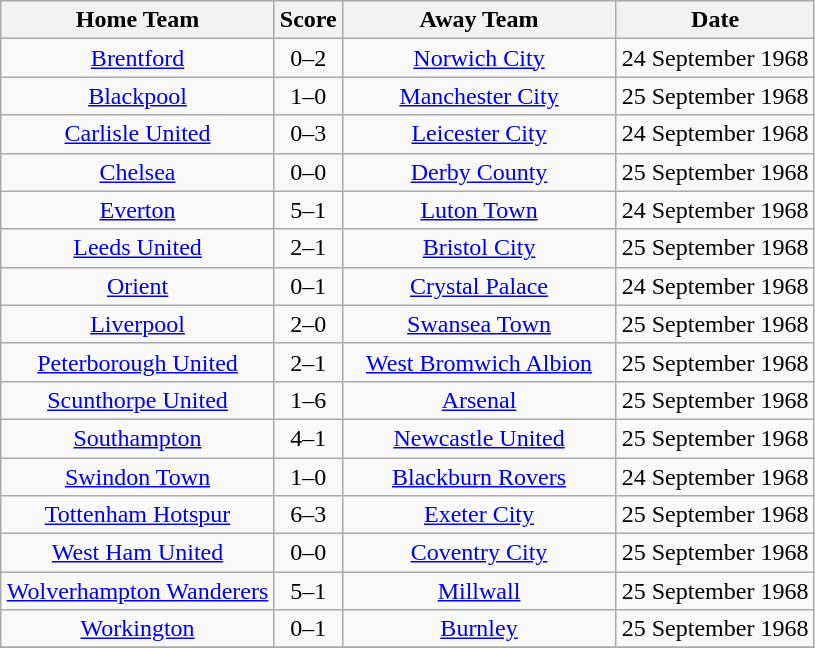<table class="wikitable" style="text-align:center;">
<tr>
<th width=175>Home Team</th>
<th width=20>Score</th>
<th width=175>Away Team</th>
<th width=125>Date</th>
</tr>
<tr>
<td><a href='#'>Brentford</a></td>
<td>0–2</td>
<td><a href='#'>Norwich City</a></td>
<td>24 September 1968</td>
</tr>
<tr>
<td><a href='#'>Blackpool</a></td>
<td>1–0</td>
<td><a href='#'>Manchester City</a></td>
<td>25 September 1968</td>
</tr>
<tr>
<td><a href='#'>Carlisle United</a></td>
<td>0–3</td>
<td><a href='#'>Leicester City</a></td>
<td>24 September 1968</td>
</tr>
<tr>
<td><a href='#'>Chelsea</a></td>
<td>0–0</td>
<td><a href='#'>Derby County</a></td>
<td>25 September 1968</td>
</tr>
<tr>
<td><a href='#'>Everton</a></td>
<td>5–1</td>
<td><a href='#'>Luton Town</a></td>
<td>24 September 1968</td>
</tr>
<tr>
<td><a href='#'>Leeds United</a></td>
<td>2–1</td>
<td><a href='#'>Bristol City</a></td>
<td>25 September 1968</td>
</tr>
<tr>
<td><a href='#'>Orient</a></td>
<td>0–1</td>
<td><a href='#'>Crystal Palace</a></td>
<td>24 September 1968</td>
</tr>
<tr>
<td><a href='#'>Liverpool</a></td>
<td>2–0</td>
<td><a href='#'>Swansea Town</a></td>
<td>25 September 1968</td>
</tr>
<tr>
<td><a href='#'>Peterborough United</a></td>
<td>2–1</td>
<td><a href='#'>West Bromwich Albion</a></td>
<td>25 September 1968</td>
</tr>
<tr>
<td><a href='#'>Scunthorpe United</a></td>
<td>1–6</td>
<td><a href='#'>Arsenal</a></td>
<td>25 September 1968</td>
</tr>
<tr>
<td><a href='#'>Southampton</a></td>
<td>4–1</td>
<td><a href='#'>Newcastle United</a></td>
<td>25 September 1968</td>
</tr>
<tr>
<td><a href='#'>Swindon Town</a></td>
<td>1–0</td>
<td><a href='#'>Blackburn Rovers</a></td>
<td>24 September 1968</td>
</tr>
<tr>
<td><a href='#'>Tottenham Hotspur</a></td>
<td>6–3</td>
<td><a href='#'>Exeter City</a></td>
<td>25 September 1968</td>
</tr>
<tr>
<td><a href='#'>West Ham United</a></td>
<td>0–0</td>
<td><a href='#'>Coventry City</a></td>
<td>25 September 1968</td>
</tr>
<tr>
<td><a href='#'>Wolverhampton Wanderers</a></td>
<td>5–1</td>
<td><a href='#'>Millwall</a></td>
<td>25 September 1968</td>
</tr>
<tr>
<td><a href='#'>Workington</a></td>
<td>0–1</td>
<td><a href='#'>Burnley</a></td>
<td>25 September 1968</td>
</tr>
<tr>
</tr>
</table>
